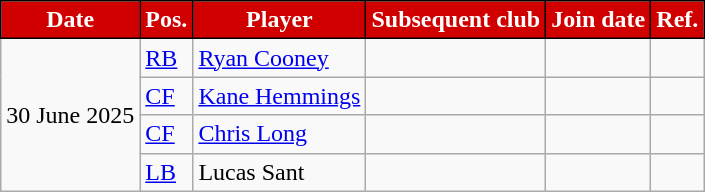<table class="wikitable plainrowheaders sortable">
<tr>
<th style="background:#D00000;border:1px solid black;color:white">Date</th>
<th style="background:#D00000;border:1px solid black;color:white">Pos.</th>
<th style="background:#D00000;border:1px solid black;color:white">Player</th>
<th style="background:#D00000;border:1px solid black;color:white">Subsequent club</th>
<th style="background:#D00000;border:1px solid black;color:white">Join date</th>
<th style="background:#D00000;border:1px solid black;color:white">Ref.</th>
</tr>
<tr>
<td rowspan="4">30 June 2025</td>
<td><a href='#'>RB</a></td>
<td> <a href='#'>Ryan Cooney</a></td>
<td></td>
<td></td>
<td></td>
</tr>
<tr>
<td><a href='#'>CF</a></td>
<td> <a href='#'>Kane Hemmings</a></td>
<td></td>
<td></td>
<td></td>
</tr>
<tr>
<td><a href='#'>CF</a></td>
<td> <a href='#'>Chris Long</a></td>
<td></td>
<td></td>
<td></td>
</tr>
<tr>
<td><a href='#'>LB</a></td>
<td> Lucas Sant</td>
<td></td>
<td></td>
<td></td>
</tr>
</table>
